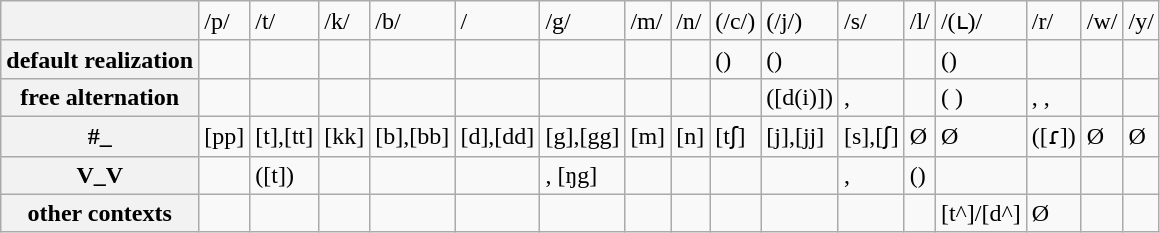<table class="wikitable">
<tr>
<th></th>
<td>/p/</td>
<td>/t/</td>
<td>/k/</td>
<td>/b/</td>
<td>/<d/</td>
<td>/g/</td>
<td>/m/</td>
<td>/n/</td>
<td>(/c/)</td>
<td>(/j/)</td>
<td>/s/</td>
<td>/l/</td>
<td>/(ʟ)/</td>
<td>/r/</td>
<td>/w/</td>
<td>/y/</td>
</tr>
<tr>
<th>default realization</th>
<td></td>
<td></td>
<td></td>
<td></td>
<td></td>
<td></td>
<td></td>
<td></td>
<td>()</td>
<td>()</td>
<td></td>
<td></td>
<td>()</td>
<td></td>
<td></td>
<td></td>
</tr>
<tr>
<th>free alternation</th>
<td></td>
<td></td>
<td></td>
<td></td>
<td></td>
<td></td>
<td></td>
<td></td>
<td></td>
<td>([d(i)])</td>
<td>, </td>
<td></td>
<td>(  )</td>
<td>, , </td>
<td></td>
<td></td>
</tr>
<tr>
<th>#_</th>
<td>[pp]</td>
<td>[t],[tt]</td>
<td>[kk]</td>
<td>[b],[bb]</td>
<td>[d],[dd]</td>
<td>[g],[gg]</td>
<td>[m]</td>
<td>[n]</td>
<td>[tʃ]</td>
<td>[j],[jj]</td>
<td>[s],[ʃ]</td>
<td>Ø</td>
<td>Ø</td>
<td>([ɾ])</td>
<td>Ø</td>
<td>Ø</td>
</tr>
<tr>
<th>V_V</th>
<td></td>
<td>([t])</td>
<td></td>
<td></td>
<td></td>
<td>, [ŋg]</td>
<td></td>
<td></td>
<td></td>
<td></td>
<td>, </td>
<td>()</td>
<td></td>
<td></td>
<td></td>
<td></td>
</tr>
<tr>
<th>other contexts</th>
<td></td>
<td></td>
<td></td>
<td></td>
<td></td>
<td></td>
<td></td>
<td></td>
<td></td>
<td></td>
<td></td>
<td></td>
<td>[t^]/[d^]</td>
<td>Ø</td>
<td></td>
</tr>
</table>
